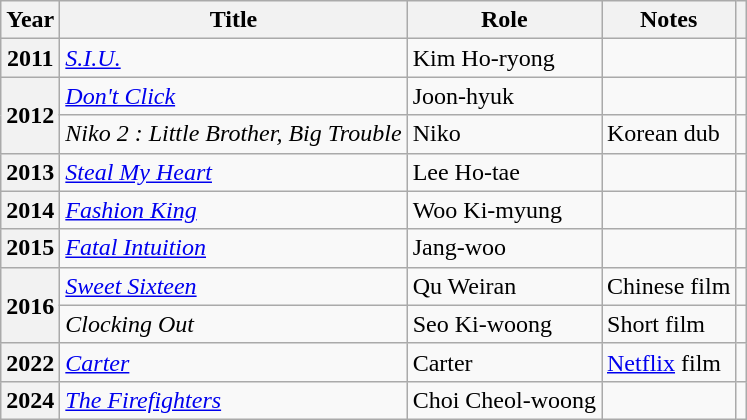<table class="wikitable plainrowheaders sortable">
<tr>
<th scope="col">Year</th>
<th scope="col">Title</th>
<th scope="col">Role</th>
<th scope="col" class="unsortable">Notes</th>
<th scope="col" class="unsortable"></th>
</tr>
<tr>
<th scope="row">2011</th>
<td><em><a href='#'>S.I.U.</a></em></td>
<td>Kim Ho-ryong</td>
<td></td>
<td style="text-align:center"></td>
</tr>
<tr>
<th scope="row" rowspan="2">2012</th>
<td><em><a href='#'>Don't Click</a></em></td>
<td>Joon-hyuk</td>
<td></td>
<td style="text-align:center"></td>
</tr>
<tr>
<td><em>Niko 2 : Little Brother, Big Trouble</em></td>
<td>Niko</td>
<td>Korean dub</td>
<td style="text-align:center"></td>
</tr>
<tr>
<th scope="row">2013</th>
<td><em><a href='#'>Steal My Heart</a></em></td>
<td>Lee Ho-tae</td>
<td></td>
<td style="text-align:center"></td>
</tr>
<tr>
<th scope="row">2014</th>
<td><em><a href='#'>Fashion King</a></em></td>
<td>Woo Ki-myung</td>
<td></td>
<td style="text-align:center"></td>
</tr>
<tr>
<th scope="row">2015</th>
<td><em><a href='#'>Fatal Intuition</a></em></td>
<td>Jang-woo</td>
<td></td>
<td style="text-align:center"></td>
</tr>
<tr>
<th scope="row" rowspan="2">2016</th>
<td><em><a href='#'>Sweet Sixteen</a></em></td>
<td>Qu Weiran</td>
<td>Chinese film</td>
<td style="text-align:center"></td>
</tr>
<tr>
<td><em>Clocking Out</em></td>
<td>Seo Ki-woong</td>
<td>Short film</td>
<td style="text-align:center"></td>
</tr>
<tr>
<th scope="row">2022</th>
<td><em><a href='#'>Carter</a></em></td>
<td>Carter</td>
<td><a href='#'>Netflix</a> film</td>
<td style="text-align:center"></td>
</tr>
<tr>
<th scope="row">2024</th>
<td><em><a href='#'>The Firefighters</a></em></td>
<td>Choi Cheol-woong</td>
<td></td>
<td style="text-align:center"></td>
</tr>
</table>
